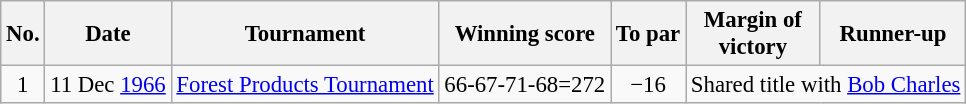<table class="wikitable" style="font-size:95%;">
<tr>
<th>No.</th>
<th>Date</th>
<th>Tournament</th>
<th>Winning score</th>
<th>To par</th>
<th>Margin of<br>victory</th>
<th>Runner-up</th>
</tr>
<tr>
<td align=center>1</td>
<td align=right>11 Dec <a href='#'>1966</a></td>
<td><a href='#'>Forest Products Tournament</a></td>
<td align=right>66-67-71-68=272</td>
<td align=center>−16</td>
<td colspan=2>Shared title with  <a href='#'>Bob Charles</a></td>
</tr>
</table>
